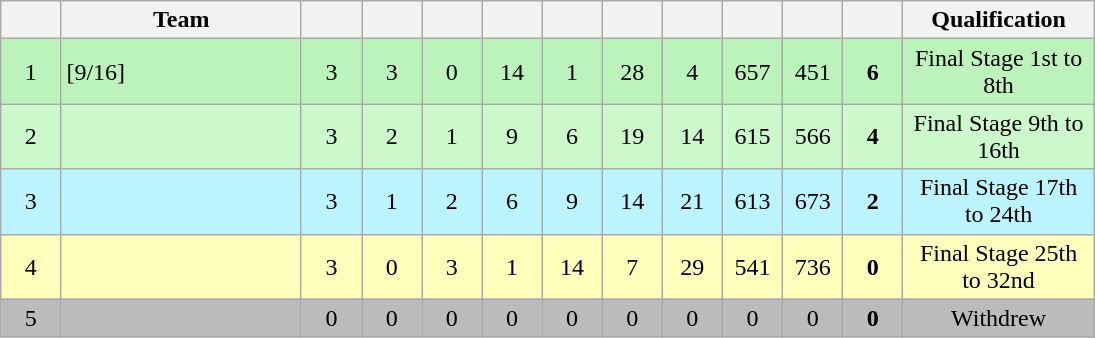<table class=wikitable style="text-align:center" width=730>
<tr>
<th width=5.5%></th>
<th width=22%>Team</th>
<th width=5.5%></th>
<th width=5.5%></th>
<th width=5.5%></th>
<th width=5.5%></th>
<th width=5.5%></th>
<th width=5.5%></th>
<th width=5.5%></th>
<th width=5.5%></th>
<th width=5.5%></th>
<th width=5.5%></th>
<th width=18%>Qualification</th>
</tr>
<tr bgcolor=#bbf3bb>
<td>1</td>
<td style="text-align:left"> [9/16]</td>
<td>3</td>
<td>3</td>
<td>0</td>
<td>14</td>
<td>1</td>
<td>28</td>
<td>4</td>
<td>657</td>
<td>451</td>
<td><strong>6</strong></td>
<td>Final Stage 1st to 8th</td>
</tr>
<tr bgcolor=#ccf9cc>
<td>2</td>
<td style="text-align:left"></td>
<td>3</td>
<td>2</td>
<td>1</td>
<td>9</td>
<td>6</td>
<td>19</td>
<td>14</td>
<td>615</td>
<td>566</td>
<td><strong>4</strong></td>
<td>Final Stage 9th to 16th</td>
</tr>
<tr bgcolor=#bbf3ff>
<td>3</td>
<td style="text-align:left"></td>
<td>3</td>
<td>1</td>
<td>2</td>
<td>6</td>
<td>9</td>
<td>14</td>
<td>21</td>
<td>613</td>
<td>673</td>
<td><strong>2</strong></td>
<td>Final Stage 17th to 24th</td>
</tr>
<tr bgcolor=#ffffbb>
<td>4</td>
<td style="text-align:left"></td>
<td>3</td>
<td>0</td>
<td>3</td>
<td>1</td>
<td>14</td>
<td>7</td>
<td>29</td>
<td>541</td>
<td>736</td>
<td><strong>0</strong></td>
<td>Final Stage 25th to 32nd</td>
</tr>
<tr bgcolor=#bbbbbb>
<td>5</td>
<td style="text-align:left"></td>
<td>0</td>
<td>0</td>
<td>0</td>
<td>0</td>
<td>0</td>
<td>0</td>
<td>0</td>
<td>0</td>
<td>0</td>
<td><strong>0</strong></td>
<td>Withdrew</td>
</tr>
</table>
